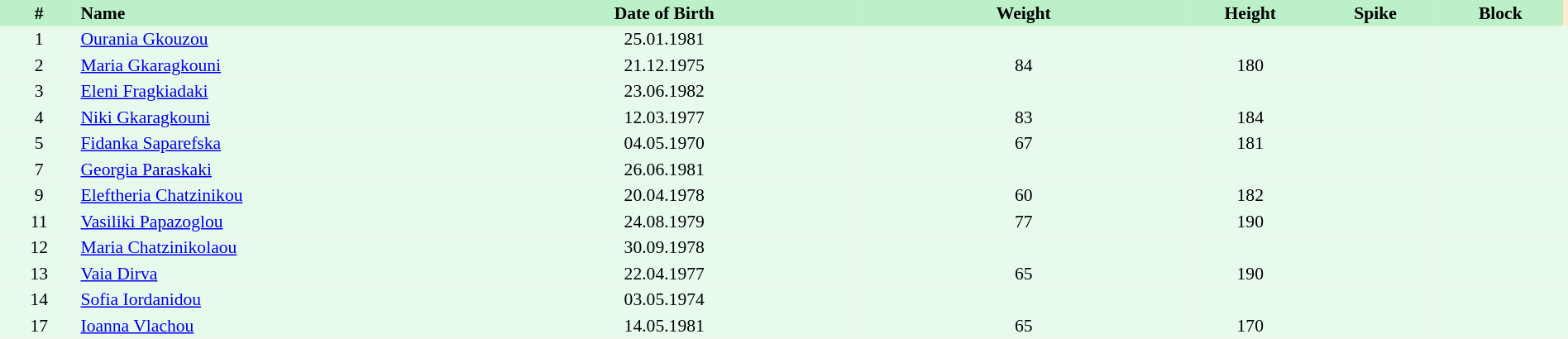<table border=0 cellpadding=2 cellspacing=0  |- bgcolor=#FFECCE style="text-align:center; font-size:90%;" width=100%>
<tr bgcolor=#BBF0C9>
<th width=5%>#</th>
<th width=25% align=left>Name</th>
<th width=25%>Date of Birth</th>
<th width=21%>Weight</th>
<th width=8%>Height</th>
<th width=8%>Spike</th>
<th width=8%>Block</th>
</tr>
<tr bgcolor=#E7FAEC>
<td>1</td>
<td align=left><a href='#'>Ourania Gkouzou</a></td>
<td>25.01.1981</td>
<td></td>
<td></td>
<td></td>
<td></td>
<td></td>
</tr>
<tr bgcolor=#E7FAEC>
<td>2</td>
<td align=left><a href='#'>Maria Gkaragkouni</a></td>
<td>21.12.1975</td>
<td>84</td>
<td>180</td>
<td></td>
<td></td>
<td></td>
</tr>
<tr bgcolor=#E7FAEC>
<td>3</td>
<td align=left><a href='#'>Eleni Fragkiadaki</a></td>
<td>23.06.1982</td>
<td></td>
<td></td>
<td></td>
<td></td>
<td></td>
</tr>
<tr bgcolor=#E7FAEC>
<td>4</td>
<td align=left><a href='#'>Niki Gkaragkouni</a></td>
<td>12.03.1977</td>
<td>83</td>
<td>184</td>
<td></td>
<td></td>
<td></td>
</tr>
<tr bgcolor=#E7FAEC>
<td>5</td>
<td align=left><a href='#'>Fidanka Saparefska</a></td>
<td>04.05.1970</td>
<td>67</td>
<td>181</td>
<td></td>
<td></td>
<td></td>
</tr>
<tr bgcolor=#E7FAEC>
<td>7</td>
<td align=left><a href='#'>Georgia Paraskaki</a></td>
<td>26.06.1981</td>
<td></td>
<td></td>
<td></td>
<td></td>
<td></td>
</tr>
<tr bgcolor=#E7FAEC>
<td>9</td>
<td align=left><a href='#'>Eleftheria Chatzinikou</a></td>
<td>20.04.1978</td>
<td>60</td>
<td>182</td>
<td></td>
<td></td>
<td></td>
</tr>
<tr bgcolor=#E7FAEC>
<td>11</td>
<td align=left><a href='#'>Vasiliki Papazoglou</a></td>
<td>24.08.1979</td>
<td>77</td>
<td>190</td>
<td></td>
<td></td>
<td></td>
</tr>
<tr bgcolor=#E7FAEC>
<td>12</td>
<td align=left><a href='#'>Maria Chatzinikolaou</a></td>
<td>30.09.1978</td>
<td></td>
<td></td>
<td></td>
<td></td>
<td></td>
</tr>
<tr bgcolor=#E7FAEC>
<td>13</td>
<td align=left><a href='#'>Vaia Dirva</a></td>
<td>22.04.1977</td>
<td>65</td>
<td>190</td>
<td></td>
<td></td>
<td></td>
</tr>
<tr bgcolor=#E7FAEC>
<td>14</td>
<td align=left><a href='#'>Sofia Iordanidou</a></td>
<td>03.05.1974</td>
<td></td>
<td></td>
<td></td>
<td></td>
<td></td>
</tr>
<tr bgcolor=#E7FAEC>
<td>17</td>
<td align=left><a href='#'>Ioanna Vlachou</a></td>
<td>14.05.1981</td>
<td>65</td>
<td>170</td>
<td></td>
<td></td>
<td></td>
</tr>
</table>
